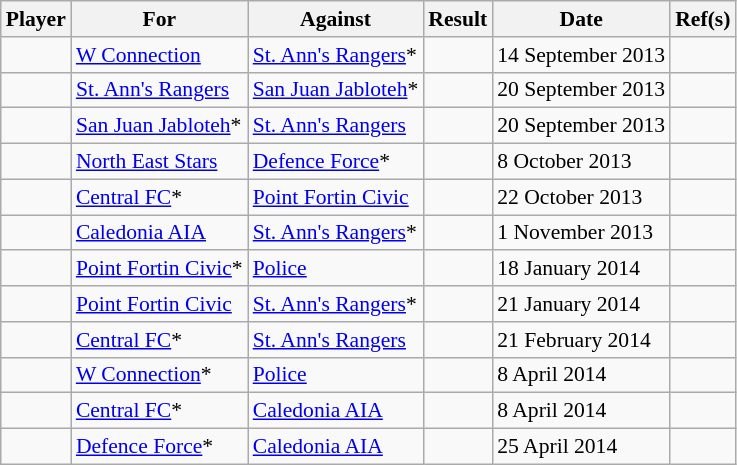<table class="wikitable sortable" style="font-size:90%;">
<tr>
<th>Player</th>
<th>For</th>
<th>Against</th>
<th align=center>Result</th>
<th>Date</th>
<th class="unsortable">Ref(s)</th>
</tr>
<tr>
<td> </td>
<td><a href='#'>W Connection</a></td>
<td><a href='#'>St. Ann's Rangers</a>*</td>
<td></td>
<td>14 September 2013</td>
<td></td>
</tr>
<tr>
<td> </td>
<td><a href='#'>St. Ann's Rangers</a></td>
<td><a href='#'>San Juan Jabloteh</a>*</td>
<td></td>
<td>20 September 2013</td>
<td></td>
</tr>
<tr>
<td> </td>
<td><a href='#'>San Juan Jabloteh</a>*</td>
<td><a href='#'>St. Ann's Rangers</a></td>
<td></td>
<td>20 September 2013</td>
<td></td>
</tr>
<tr>
<td> </td>
<td><a href='#'>North East Stars</a></td>
<td><a href='#'>Defence Force</a>*</td>
<td></td>
<td>8 October 2013</td>
<td></td>
</tr>
<tr>
<td> </td>
<td><a href='#'>Central FC</a>*</td>
<td><a href='#'>Point Fortin Civic</a></td>
<td></td>
<td>22 October 2013</td>
<td></td>
</tr>
<tr>
<td> </td>
<td><a href='#'>Caledonia AIA</a></td>
<td><a href='#'>St. Ann's Rangers</a>*</td>
<td></td>
<td>1 November 2013</td>
<td></td>
</tr>
<tr>
<td> </td>
<td><a href='#'>Point Fortin Civic</a>*</td>
<td><a href='#'>Police</a></td>
<td></td>
<td>18 January 2014</td>
<td></td>
</tr>
<tr>
<td> </td>
<td><a href='#'>Point Fortin Civic</a></td>
<td><a href='#'>St. Ann's Rangers</a>*</td>
<td></td>
<td>21 January 2014</td>
<td></td>
</tr>
<tr>
<td> </td>
<td><a href='#'>Central FC</a>*</td>
<td><a href='#'>St. Ann's Rangers</a></td>
<td></td>
<td>21 February 2014</td>
<td></td>
</tr>
<tr>
<td> </td>
<td><a href='#'>W Connection</a>*</td>
<td><a href='#'>Police</a></td>
<td></td>
<td>8 April 2014</td>
<td></td>
</tr>
<tr>
<td> </td>
<td><a href='#'>Central FC</a>*</td>
<td><a href='#'>Caledonia AIA</a></td>
<td></td>
<td>8 April 2014</td>
<td></td>
</tr>
<tr>
<td> </td>
<td><a href='#'>Defence Force</a>*</td>
<td><a href='#'>Caledonia AIA</a></td>
<td></td>
<td>25 April 2014</td>
<td></td>
</tr>
</table>
